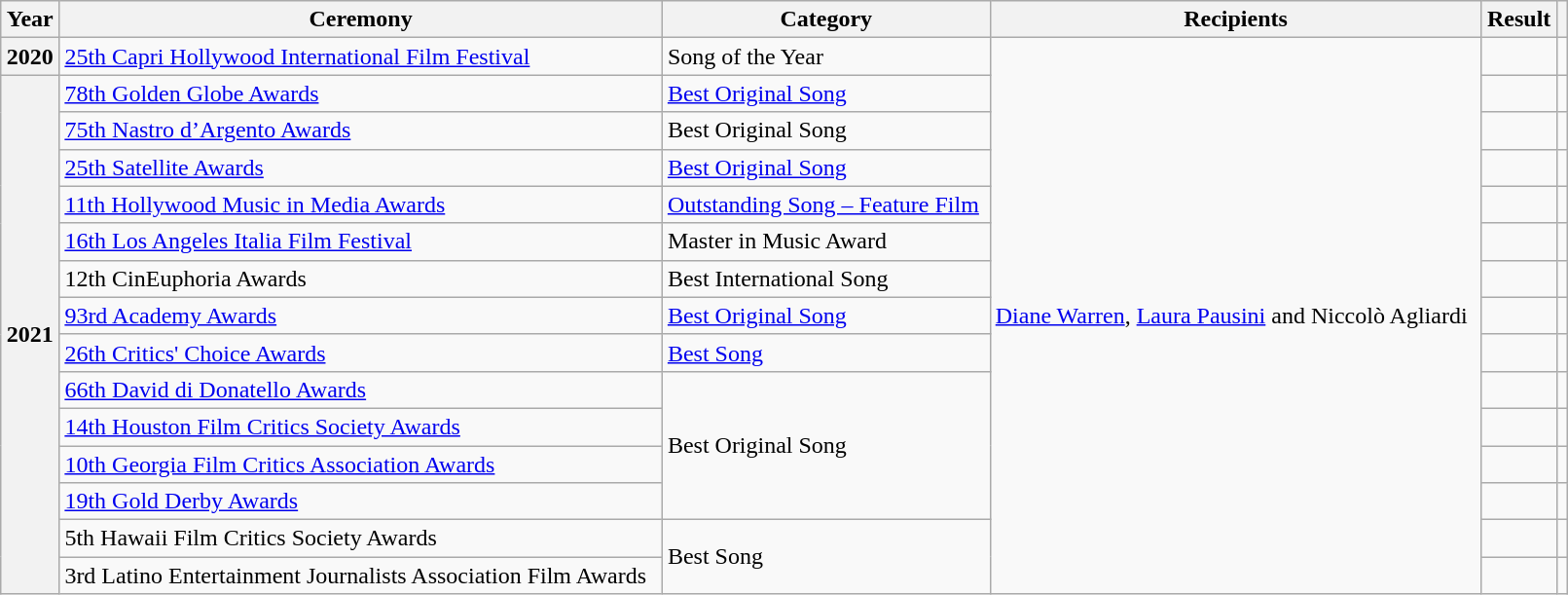<table class="wikitable sortable plainrowheaders" style="width: 85%;">
<tr>
<th scope="col">Year</th>
<th scope="col">Ceremony</th>
<th scope="col">Category</th>
<th scope="col">Recipients</th>
<th scope="col">Result</th>
<th scope="col" class="unsortable"></th>
</tr>
<tr>
<th scope="row" style="text-align:center;">2020</th>
<td><a href='#'>25th Capri Hollywood International Film Festival</a></td>
<td>Song of the Year</td>
<td rowspan=20><a href='#'>Diane Warren</a>, <a href='#'>Laura Pausini</a> and Niccolò Agliardi</td>
<td></td>
<td style="text-align:center;"></td>
</tr>
<tr>
<th rowspan="19" scope="row" style="text-align:center;">2021</th>
<td><a href='#'>78th Golden Globe Awards</a></td>
<td><a href='#'>Best Original Song</a></td>
<td></td>
<td style="text-align:center;"></td>
</tr>
<tr>
<td><a href='#'>75th Nastro d’Argento Awards</a></td>
<td>Best Original Song</td>
<td></td>
<td style="text-align:center;"></td>
</tr>
<tr>
<td><a href='#'>25th Satellite Awards</a></td>
<td><a href='#'>Best Original Song</a></td>
<td></td>
<td style="text-align:center;"></td>
</tr>
<tr>
<td><a href='#'>11th Hollywood Music in Media Awards</a></td>
<td><a href='#'>Outstanding Song – Feature Film</a></td>
<td></td>
<td style="text-align:center;"></td>
</tr>
<tr>
<td><a href='#'>16th Los Angeles Italia Film Festival</a></td>
<td>Master in Music Award</td>
<td></td>
<td style="text-align:center;"></td>
</tr>
<tr>
<td>12th CinEuphoria Awards</td>
<td>Best International Song</td>
<td></td>
<td style="text-align:center;"></td>
</tr>
<tr>
<td><a href='#'>93rd Academy Awards</a></td>
<td><a href='#'>Best Original Song</a></td>
<td></td>
<td style="text-align:center;"></td>
</tr>
<tr>
<td><a href='#'>26th Critics' Choice Awards</a></td>
<td><a href='#'>Best Song</a></td>
<td></td>
<td style="text-align:center;"></td>
</tr>
<tr>
<td><a href='#'>66th David di Donatello Awards</a></td>
<td rowspan=4>Best Original Song</td>
<td></td>
<td style="text-align:center;"></td>
</tr>
<tr>
<td><a href='#'>14th Houston Film Critics Society Awards</a></td>
<td></td>
<td style="text-align:center;"></td>
</tr>
<tr>
<td><a href='#'>10th Georgia Film Critics Association Awards</a></td>
<td></td>
<td style="text-align:center;"></td>
</tr>
<tr>
<td><a href='#'>19th Gold Derby Awards</a></td>
<td></td>
<td style="text-align:center;"></td>
</tr>
<tr>
<td>5th Hawaii Film Critics Society Awards</td>
<td rowspan=2>Best Song</td>
<td></td>
<td style="text-align:center;"></td>
</tr>
<tr>
<td>3rd Latino Entertainment Journalists Association Film Awards</td>
<td></td>
<td style="text-align:center;"></td>
</tr>
</table>
